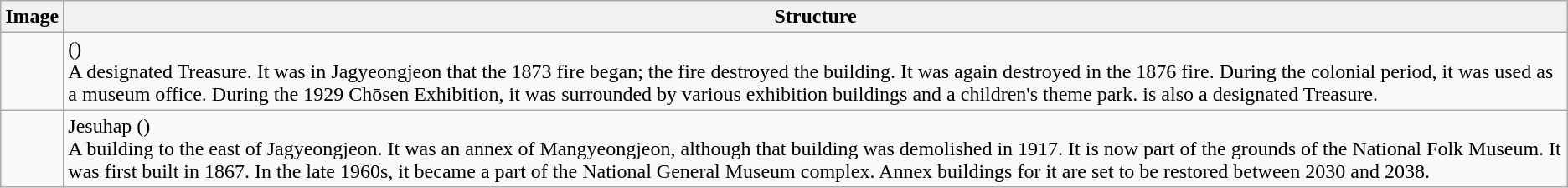<table class="wikitable">
<tr>
<th>Image</th>
<th>Structure</th>
</tr>
<tr>
<td></td>
<td> ()<br>A designated Treasure. It was in Jagyeongjeon that the 1873 fire began; the fire destroyed the building. It was again destroyed in the 1876 fire. During the colonial period, it was used as a museum office. During the 1929 Chōsen Exhibition, it was surrounded by various exhibition buildings and a children's theme park.  is also a designated Treasure.</td>
</tr>
<tr>
<td></td>
<td>Jesuhap ()<br>A building to the east of Jagyeongjeon. It was an annex of Mangyeongjeon, although that building was demolished in 1917. It is now part of the grounds of the National Folk Museum. It was first built in 1867. In the late 1960s, it became a part of the National General Museum complex. Annex buildings for it are set to be restored between 2030 and 2038.</td>
</tr>
</table>
